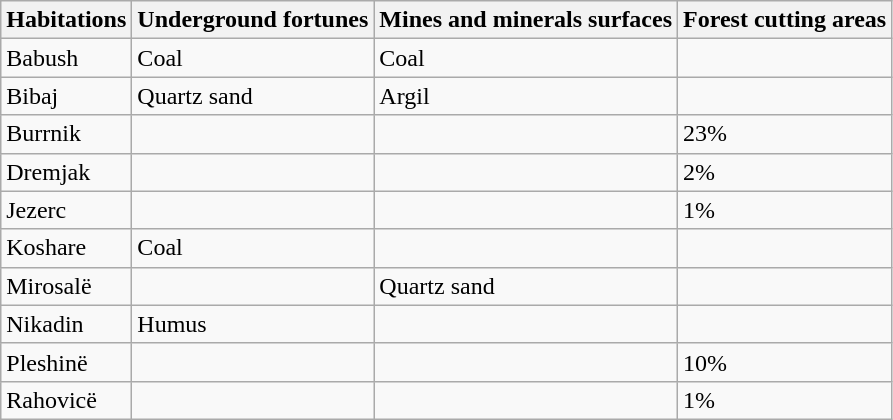<table class="wikitable">
<tr>
<th>Habitations</th>
<th>Underground fortunes</th>
<th>Mines and minerals surfaces</th>
<th>Forest cutting areas</th>
</tr>
<tr>
<td>Babush</td>
<td>Coal</td>
<td>Coal</td>
<td></td>
</tr>
<tr>
<td>Bibaj</td>
<td>Quartz sand</td>
<td>Argil</td>
<td></td>
</tr>
<tr>
<td>Burrnik</td>
<td></td>
<td></td>
<td>23%</td>
</tr>
<tr>
<td>Dremjak</td>
<td></td>
<td></td>
<td>2%</td>
</tr>
<tr>
<td>Jezerc</td>
<td></td>
<td></td>
<td>1%</td>
</tr>
<tr>
<td>Koshare</td>
<td>Coal</td>
<td></td>
<td></td>
</tr>
<tr>
<td>Mirosalë</td>
<td></td>
<td>Quartz sand</td>
<td></td>
</tr>
<tr>
<td>Nikadin</td>
<td>Humus</td>
<td></td>
<td></td>
</tr>
<tr>
<td>Pleshinë</td>
<td></td>
<td></td>
<td>10%</td>
</tr>
<tr>
<td>Rahovicë</td>
<td></td>
<td></td>
<td>1%</td>
</tr>
</table>
